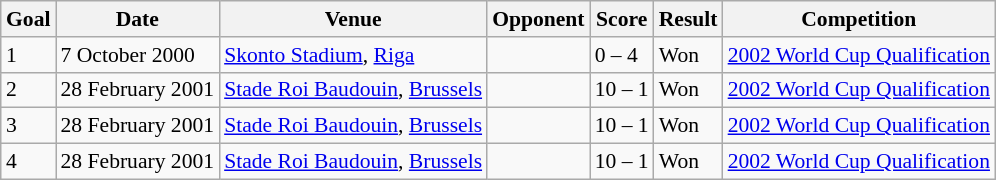<table class="wikitable sortable" style="margin:auto; font-size:90%;">
<tr>
<th>Goal</th>
<th>Date</th>
<th>Venue</th>
<th>Opponent</th>
<th>Score</th>
<th>Result</th>
<th>Competition</th>
</tr>
<tr>
<td>1</td>
<td>7 October 2000</td>
<td><a href='#'>Skonto Stadium</a>, <a href='#'>Riga</a></td>
<td></td>
<td>0 – 4</td>
<td>Won</td>
<td><a href='#'>2002 World Cup Qualification</a></td>
</tr>
<tr>
<td>2</td>
<td>28 February 2001</td>
<td><a href='#'>Stade Roi Baudouin</a>, <a href='#'>Brussels</a></td>
<td></td>
<td>10 – 1</td>
<td>Won</td>
<td><a href='#'>2002 World Cup Qualification</a></td>
</tr>
<tr>
<td>3</td>
<td>28 February 2001</td>
<td><a href='#'>Stade Roi Baudouin</a>, <a href='#'>Brussels</a></td>
<td></td>
<td>10 – 1</td>
<td>Won</td>
<td><a href='#'>2002 World Cup Qualification</a></td>
</tr>
<tr>
<td>4</td>
<td>28 February 2001</td>
<td><a href='#'>Stade Roi Baudouin</a>, <a href='#'>Brussels</a></td>
<td></td>
<td>10 – 1</td>
<td>Won</td>
<td><a href='#'>2002 World Cup Qualification</a></td>
</tr>
</table>
